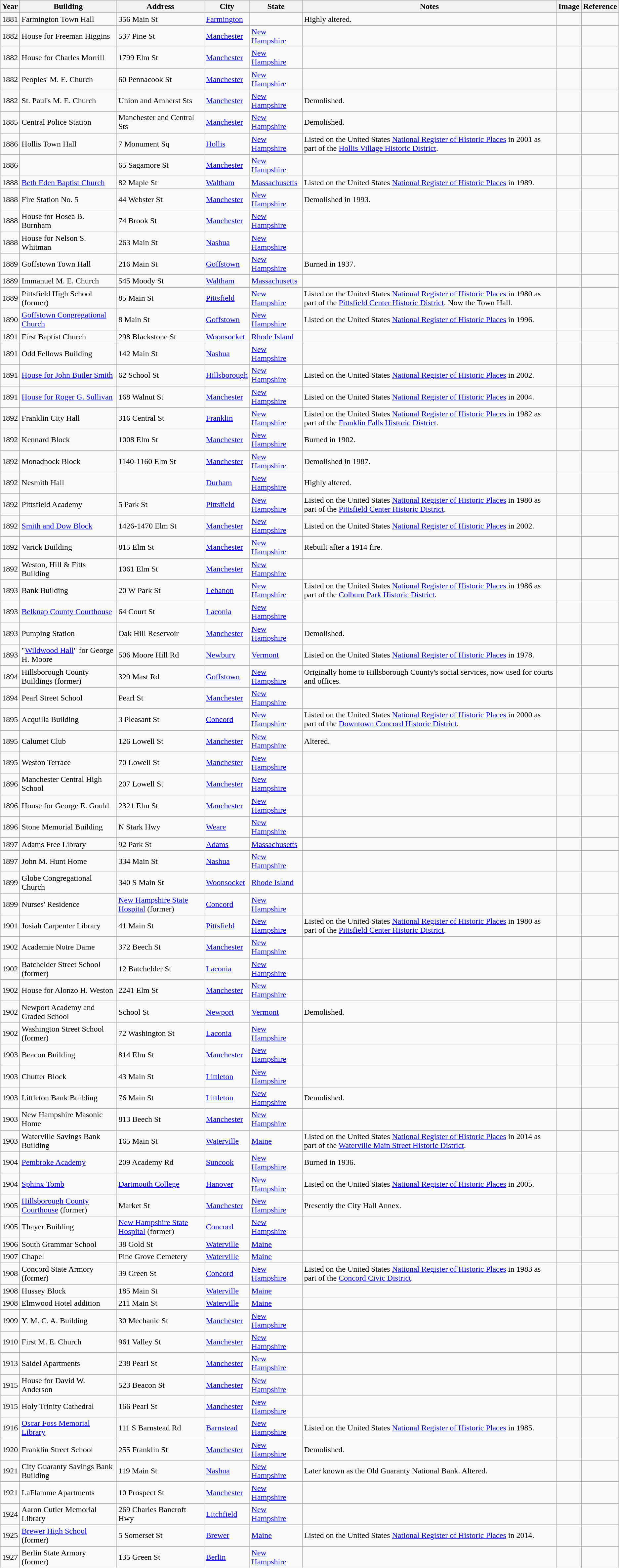<table class="wikitable sortable">
<tr>
<th>Year</th>
<th>Building</th>
<th>Address</th>
<th>City</th>
<th>State</th>
<th>Notes</th>
<th>Image</th>
<th>Reference</th>
</tr>
<tr>
<td>1881</td>
<td>Farmington Town Hall</td>
<td>356 Main St</td>
<td><a href='#'>Farmington</a></td>
<td></td>
<td>Highly altered.</td>
<td></td>
<td></td>
</tr>
<tr>
<td>1882</td>
<td>House for Freeman Higgins</td>
<td>537 Pine St</td>
<td><a href='#'>Manchester</a></td>
<td><a href='#'>New Hampshire</a></td>
<td></td>
<td></td>
<td></td>
</tr>
<tr>
<td>1882</td>
<td>House for Charles Morrill</td>
<td>1799 Elm St</td>
<td><a href='#'>Manchester</a></td>
<td><a href='#'>New Hampshire</a></td>
<td></td>
<td></td>
<td></td>
</tr>
<tr>
<td>1882</td>
<td>Peoples' M. E. Church</td>
<td>60 Pennacook St</td>
<td><a href='#'>Manchester</a></td>
<td><a href='#'>New Hampshire</a></td>
<td></td>
<td></td>
<td></td>
</tr>
<tr>
<td>1882</td>
<td>St. Paul's M. E. Church</td>
<td>Union and Amherst Sts</td>
<td><a href='#'>Manchester</a></td>
<td><a href='#'>New Hampshire</a></td>
<td>Demolished.</td>
<td></td>
<td></td>
</tr>
<tr>
<td>1885</td>
<td>Central Police Station</td>
<td>Manchester and Central Sts</td>
<td><a href='#'>Manchester</a></td>
<td><a href='#'>New Hampshire</a></td>
<td>Demolished.</td>
<td></td>
<td></td>
</tr>
<tr>
<td>1886</td>
<td>Hollis Town Hall</td>
<td>7 Monument Sq</td>
<td><a href='#'>Hollis</a></td>
<td><a href='#'>New Hampshire</a></td>
<td>Listed on the United States <a href='#'>National Register of Historic Places</a> in 2001 as part of the <a href='#'>Hollis Village Historic District</a>.</td>
<td></td>
<td></td>
</tr>
<tr>
<td>1886</td>
<td></td>
<td>65 Sagamore St</td>
<td><a href='#'>Manchester</a></td>
<td><a href='#'>New Hampshire</a></td>
<td></td>
<td></td>
<td></td>
</tr>
<tr>
<td>1888</td>
<td><a href='#'>Beth Eden Baptist Church</a></td>
<td>82 Maple St</td>
<td><a href='#'>Waltham</a></td>
<td><a href='#'>Massachusetts</a></td>
<td>Listed on the United States <a href='#'>National Register of Historic Places</a> in 1989.</td>
<td></td>
<td></td>
</tr>
<tr>
<td>1888</td>
<td>Fire Station No. 5</td>
<td>44 Webster St</td>
<td><a href='#'>Manchester</a></td>
<td><a href='#'>New Hampshire</a></td>
<td>Demolished in 1993.</td>
<td></td>
<td></td>
</tr>
<tr>
<td>1888</td>
<td>House for Hosea B. Burnham</td>
<td>74 Brook St</td>
<td><a href='#'>Manchester</a></td>
<td><a href='#'>New Hampshire</a></td>
<td></td>
<td></td>
<td></td>
</tr>
<tr>
<td>1888</td>
<td>House for Nelson S. Whitman</td>
<td>263 Main St</td>
<td><a href='#'>Nashua</a></td>
<td><a href='#'>New Hampshire</a></td>
<td></td>
<td></td>
<td></td>
</tr>
<tr>
<td>1889</td>
<td>Goffstown Town Hall</td>
<td>216 Main St</td>
<td><a href='#'>Goffstown</a></td>
<td><a href='#'>New Hampshire</a></td>
<td>Burned in 1937.</td>
<td></td>
<td></td>
</tr>
<tr>
<td>1889</td>
<td>Immanuel M. E. Church</td>
<td>545 Moody St</td>
<td><a href='#'>Waltham</a></td>
<td><a href='#'>Massachusetts</a></td>
<td></td>
<td></td>
<td></td>
</tr>
<tr>
<td>1889</td>
<td>Pittsfield High School (former)</td>
<td>85 Main St</td>
<td><a href='#'>Pittsfield</a></td>
<td><a href='#'>New Hampshire</a></td>
<td>Listed on the United States <a href='#'>National Register of Historic Places</a> in 1980 as part of the <a href='#'>Pittsfield Center Historic District</a>. Now the Town Hall.</td>
<td></td>
<td></td>
</tr>
<tr>
<td>1890</td>
<td><a href='#'>Goffstown Congregational Church</a></td>
<td>8 Main St</td>
<td><a href='#'>Goffstown</a></td>
<td><a href='#'>New Hampshire</a></td>
<td>Listed on the United States <a href='#'>National Register of Historic Places</a> in 1996.</td>
<td></td>
<td></td>
</tr>
<tr>
<td>1891</td>
<td>First Baptist Church</td>
<td>298 Blackstone St</td>
<td><a href='#'>Woonsocket</a></td>
<td><a href='#'>Rhode Island</a></td>
<td></td>
<td></td>
<td></td>
</tr>
<tr>
<td>1891</td>
<td>Odd Fellows Building</td>
<td>142 Main St</td>
<td><a href='#'>Nashua</a></td>
<td><a href='#'>New Hampshire</a></td>
<td></td>
<td></td>
<td></td>
</tr>
<tr>
<td>1891</td>
<td><a href='#'>House for John Butler Smith</a></td>
<td>62 School St</td>
<td><a href='#'>Hillsborough</a></td>
<td><a href='#'>New Hampshire</a></td>
<td>Listed on the United States <a href='#'>National Register of Historic Places</a> in 2002.</td>
<td></td>
<td></td>
</tr>
<tr>
<td>1891</td>
<td><a href='#'>House for Roger G. Sullivan</a></td>
<td>168 Walnut St</td>
<td><a href='#'>Manchester</a></td>
<td><a href='#'>New Hampshire</a></td>
<td>Listed on the United States <a href='#'>National Register of Historic Places</a> in 2004.</td>
<td></td>
<td></td>
</tr>
<tr>
<td>1892</td>
<td>Franklin City Hall</td>
<td>316 Central St</td>
<td><a href='#'>Franklin</a></td>
<td><a href='#'>New Hampshire</a></td>
<td>Listed on the United States <a href='#'>National Register of Historic Places</a> in 1982 as part of the <a href='#'>Franklin Falls Historic District</a>.</td>
<td></td>
<td></td>
</tr>
<tr>
<td>1892</td>
<td>Kennard Block</td>
<td>1008 Elm St</td>
<td><a href='#'>Manchester</a></td>
<td><a href='#'>New Hampshire</a></td>
<td>Burned in 1902.</td>
<td></td>
<td></td>
</tr>
<tr>
<td>1892</td>
<td>Monadnock Block</td>
<td>1140-1160 Elm St</td>
<td><a href='#'>Manchester</a></td>
<td><a href='#'>New Hampshire</a></td>
<td>Demolished in 1987.</td>
<td></td>
<td></td>
</tr>
<tr>
<td>1892</td>
<td>Nesmith Hall</td>
<td></td>
<td><a href='#'>Durham</a></td>
<td><a href='#'>New Hampshire</a></td>
<td>Highly altered.</td>
<td></td>
<td></td>
</tr>
<tr>
<td>1892</td>
<td>Pittsfield Academy</td>
<td>5 Park St</td>
<td><a href='#'>Pittsfield</a></td>
<td><a href='#'>New Hampshire</a></td>
<td>Listed on the United States <a href='#'>National Register of Historic Places</a> in 1980 as part of the <a href='#'>Pittsfield Center Historic District</a>.</td>
<td></td>
<td></td>
</tr>
<tr>
<td>1892</td>
<td><a href='#'>Smith and Dow Block</a></td>
<td>1426-1470 Elm St</td>
<td><a href='#'>Manchester</a></td>
<td><a href='#'>New Hampshire</a></td>
<td>Listed on the United States <a href='#'>National Register of Historic Places</a> in 2002.</td>
<td></td>
<td></td>
</tr>
<tr>
<td>1892</td>
<td>Varick Building</td>
<td>815 Elm St</td>
<td><a href='#'>Manchester</a></td>
<td><a href='#'>New Hampshire</a></td>
<td>Rebuilt after a 1914 fire.</td>
<td></td>
<td></td>
</tr>
<tr>
<td>1892</td>
<td>Weston, Hill & Fitts Building</td>
<td>1061 Elm St</td>
<td><a href='#'>Manchester</a></td>
<td><a href='#'>New Hampshire</a></td>
<td></td>
<td></td>
<td></td>
</tr>
<tr>
<td>1893</td>
<td>Bank Building</td>
<td>20 W Park St</td>
<td><a href='#'>Lebanon</a></td>
<td><a href='#'>New Hampshire</a></td>
<td>Listed on the United States <a href='#'>National Register of Historic Places</a> in 1986 as part of the <a href='#'>Colburn Park Historic District</a>.</td>
<td></td>
<td></td>
</tr>
<tr>
<td>1893</td>
<td><a href='#'>Belknap County Courthouse</a></td>
<td>64 Court St</td>
<td><a href='#'>Laconia</a></td>
<td><a href='#'>New Hampshire</a></td>
<td></td>
<td></td>
<td></td>
</tr>
<tr>
<td>1893</td>
<td>Pumping Station</td>
<td>Oak Hill Reservoir</td>
<td><a href='#'>Manchester</a></td>
<td><a href='#'>New Hampshire</a></td>
<td>Demolished.</td>
<td></td>
<td></td>
</tr>
<tr>
<td>1893</td>
<td>"<a href='#'>Wildwood Hall</a>" for George H. Moore</td>
<td>506 Moore Hill Rd</td>
<td><a href='#'>Newbury</a></td>
<td><a href='#'>Vermont</a></td>
<td>Listed on the United States <a href='#'>National Register of Historic Places</a> in 1978.</td>
<td></td>
<td></td>
</tr>
<tr>
<td>1894</td>
<td>Hillsborough County Buildings (former)</td>
<td>329 Mast Rd</td>
<td><a href='#'>Goffstown</a></td>
<td><a href='#'>New Hampshire</a></td>
<td>Originally home to Hillsborough County's social services, now used for courts and offices.</td>
<td></td>
<td></td>
</tr>
<tr>
<td>1894</td>
<td>Pearl Street School</td>
<td>Pearl St</td>
<td><a href='#'>Manchester</a></td>
<td><a href='#'>New Hampshire</a></td>
<td></td>
<td></td>
<td></td>
</tr>
<tr>
<td>1895</td>
<td>Acquilla Building</td>
<td>3 Pleasant St</td>
<td><a href='#'>Concord</a></td>
<td><a href='#'>New Hampshire</a></td>
<td>Listed on the United States <a href='#'>National Register of Historic Places</a> in 2000 as part of the <a href='#'>Downtown Concord Historic District</a>.</td>
<td></td>
<td></td>
</tr>
<tr>
<td>1895</td>
<td>Calumet Club</td>
<td>126 Lowell St</td>
<td><a href='#'>Manchester</a></td>
<td><a href='#'>New Hampshire</a></td>
<td>Altered.</td>
<td></td>
<td></td>
</tr>
<tr>
<td>1895</td>
<td>Weston Terrace</td>
<td>70 Lowell St</td>
<td><a href='#'>Manchester</a></td>
<td><a href='#'>New Hampshire</a></td>
<td></td>
<td></td>
<td></td>
</tr>
<tr>
<td>1896</td>
<td>Manchester Central High School</td>
<td>207 Lowell St</td>
<td><a href='#'>Manchester</a></td>
<td><a href='#'>New Hampshire</a></td>
<td></td>
<td></td>
<td></td>
</tr>
<tr>
<td>1896</td>
<td>House for George E. Gould</td>
<td>2321 Elm St</td>
<td><a href='#'>Manchester</a></td>
<td><a href='#'>New Hampshire</a></td>
<td></td>
<td></td>
<td></td>
</tr>
<tr>
<td>1896</td>
<td>Stone Memorial Building</td>
<td>N Stark Hwy</td>
<td><a href='#'>Weare</a></td>
<td><a href='#'>New Hampshire</a></td>
<td></td>
<td></td>
<td></td>
</tr>
<tr>
<td>1897</td>
<td>Adams Free Library</td>
<td>92 Park St</td>
<td><a href='#'>Adams</a></td>
<td><a href='#'>Massachusetts</a></td>
<td></td>
<td></td>
<td></td>
</tr>
<tr>
<td>1897</td>
<td>John M. Hunt Home</td>
<td>334 Main St</td>
<td><a href='#'>Nashua</a></td>
<td><a href='#'>New Hampshire</a></td>
<td></td>
<td></td>
<td></td>
</tr>
<tr>
<td>1899</td>
<td>Globe Congregational Church</td>
<td>340 S Main St</td>
<td><a href='#'>Woonsocket</a></td>
<td><a href='#'>Rhode Island</a></td>
<td></td>
<td></td>
<td></td>
</tr>
<tr>
<td>1899</td>
<td>Nurses' Residence</td>
<td><a href='#'>New Hampshire State Hospital</a> (former)</td>
<td><a href='#'>Concord</a></td>
<td><a href='#'>New Hampshire</a></td>
<td></td>
<td></td>
<td></td>
</tr>
<tr>
<td>1901</td>
<td>Josiah Carpenter Library</td>
<td>41 Main St</td>
<td><a href='#'>Pittsfield</a></td>
<td><a href='#'>New Hampshire</a></td>
<td>Listed on the United States <a href='#'>National Register of Historic Places</a> in 1980 as part of the <a href='#'>Pittsfield Center Historic District</a>.</td>
<td></td>
<td></td>
</tr>
<tr>
<td>1902</td>
<td>Academie Notre Dame</td>
<td>372 Beech St</td>
<td><a href='#'>Manchester</a></td>
<td><a href='#'>New Hampshire</a></td>
<td></td>
<td></td>
<td></td>
</tr>
<tr>
<td>1902</td>
<td>Batchelder Street School (former)</td>
<td>12 Batchelder St</td>
<td><a href='#'>Laconia</a></td>
<td><a href='#'>New Hampshire</a></td>
<td></td>
<td></td>
<td></td>
</tr>
<tr>
<td>1902</td>
<td>House for Alonzo H. Weston</td>
<td>2241 Elm St</td>
<td><a href='#'>Manchester</a></td>
<td><a href='#'>New Hampshire</a></td>
<td></td>
<td></td>
<td></td>
</tr>
<tr>
<td>1902</td>
<td>Newport Academy and Graded School</td>
<td>School St</td>
<td><a href='#'>Newport</a></td>
<td><a href='#'>Vermont</a></td>
<td>Demolished.</td>
<td></td>
<td></td>
</tr>
<tr>
<td>1902</td>
<td>Washington Street School (former)</td>
<td>72 Washington St</td>
<td><a href='#'>Laconia</a></td>
<td><a href='#'>New Hampshire</a></td>
<td></td>
<td></td>
<td></td>
</tr>
<tr>
<td>1903</td>
<td>Beacon Building</td>
<td>814 Elm St</td>
<td><a href='#'>Manchester</a></td>
<td><a href='#'>New Hampshire</a></td>
<td></td>
<td></td>
<td></td>
</tr>
<tr>
<td>1903</td>
<td>Chutter Block</td>
<td>43 Main St</td>
<td><a href='#'>Littleton</a></td>
<td><a href='#'>New Hampshire</a></td>
<td></td>
<td></td>
<td></td>
</tr>
<tr>
<td>1903</td>
<td>Littleton Bank Building</td>
<td>76 Main St</td>
<td><a href='#'>Littleton</a></td>
<td><a href='#'>New Hampshire</a></td>
<td>Demolished.</td>
<td></td>
<td></td>
</tr>
<tr>
<td>1903</td>
<td>New Hampshire Masonic Home</td>
<td>813 Beech St</td>
<td><a href='#'>Manchester</a></td>
<td><a href='#'>New Hampshire</a></td>
<td></td>
<td></td>
<td></td>
</tr>
<tr>
<td>1903</td>
<td>Waterville Savings Bank Building</td>
<td>165 Main St</td>
<td><a href='#'>Waterville</a></td>
<td><a href='#'>Maine</a></td>
<td>Listed on the United States <a href='#'>National Register of Historic Places</a> in 2014 as part of the <a href='#'>Waterville Main Street Historic District</a>.</td>
<td></td>
<td></td>
</tr>
<tr>
<td>1904</td>
<td><a href='#'>Pembroke Academy</a></td>
<td>209 Academy Rd</td>
<td><a href='#'>Suncook</a></td>
<td><a href='#'>New Hampshire</a></td>
<td>Burned in 1936.</td>
<td></td>
<td></td>
</tr>
<tr>
<td>1904</td>
<td><a href='#'>Sphinx Tomb</a></td>
<td><a href='#'>Dartmouth College</a></td>
<td><a href='#'>Hanover</a></td>
<td><a href='#'>New Hampshire</a></td>
<td>Listed on the United States <a href='#'>National Register of Historic Places</a> in 2005.</td>
<td></td>
<td></td>
</tr>
<tr>
<td>1905</td>
<td><a href='#'>Hillsborough County Courthouse</a> (former)</td>
<td>Market St</td>
<td><a href='#'>Manchester</a></td>
<td><a href='#'>New Hampshire</a></td>
<td>Presently the City Hall Annex.</td>
<td></td>
<td></td>
</tr>
<tr>
<td>1905</td>
<td>Thayer Building</td>
<td><a href='#'>New Hampshire State Hospital</a> (former)</td>
<td><a href='#'>Concord</a></td>
<td><a href='#'>New Hampshire</a></td>
<td></td>
<td></td>
<td></td>
</tr>
<tr>
<td>1906</td>
<td>South Grammar School</td>
<td>38 Gold St</td>
<td><a href='#'>Waterville</a></td>
<td><a href='#'>Maine</a></td>
<td></td>
<td></td>
<td></td>
</tr>
<tr>
<td>1907</td>
<td>Chapel</td>
<td>Pine Grove Cemetery</td>
<td><a href='#'>Waterville</a></td>
<td><a href='#'>Maine</a></td>
<td></td>
<td></td>
<td></td>
</tr>
<tr>
<td>1908</td>
<td>Concord State Armory (former)</td>
<td>39 Green St</td>
<td><a href='#'>Concord</a></td>
<td><a href='#'>New Hampshire</a></td>
<td>Listed on the United States <a href='#'>National Register of Historic Places</a> in 1983 as part of the <a href='#'>Concord Civic District</a>.</td>
<td></td>
<td></td>
</tr>
<tr>
<td>1908</td>
<td>Hussey Block</td>
<td>185 Main St</td>
<td><a href='#'>Waterville</a></td>
<td><a href='#'>Maine</a></td>
<td></td>
<td></td>
<td></td>
</tr>
<tr>
<td>1908</td>
<td>Elmwood Hotel addition</td>
<td>211 Main St</td>
<td><a href='#'>Waterville</a></td>
<td><a href='#'>Maine</a></td>
<td></td>
<td></td>
<td></td>
</tr>
<tr>
<td>1909</td>
<td>Y. M. C. A. Building</td>
<td>30 Mechanic St</td>
<td><a href='#'>Manchester</a></td>
<td><a href='#'>New Hampshire</a></td>
<td></td>
<td></td>
<td></td>
</tr>
<tr>
<td>1910</td>
<td>First M. E. Church</td>
<td>961 Valley St</td>
<td><a href='#'>Manchester</a></td>
<td><a href='#'>New Hampshire</a></td>
<td></td>
<td></td>
<td></td>
</tr>
<tr>
<td>1913</td>
<td>Saidel Apartments</td>
<td>238 Pearl St</td>
<td><a href='#'>Manchester</a></td>
<td><a href='#'>New Hampshire</a></td>
<td></td>
<td></td>
<td></td>
</tr>
<tr>
<td>1915</td>
<td>House for David W. Anderson</td>
<td>523 Beacon St</td>
<td><a href='#'>Manchester</a></td>
<td><a href='#'>New Hampshire</a></td>
<td></td>
<td></td>
<td></td>
</tr>
<tr>
<td>1915</td>
<td>Holy Trinity Cathedral</td>
<td>166 Pearl St</td>
<td><a href='#'>Manchester</a></td>
<td><a href='#'>New Hampshire</a></td>
<td></td>
<td></td>
<td></td>
</tr>
<tr>
<td>1916</td>
<td><a href='#'>Oscar Foss Memorial Library</a></td>
<td>111 S Barnstead Rd</td>
<td><a href='#'>Barnstead</a></td>
<td><a href='#'>New Hampshire</a></td>
<td>Listed on the United States <a href='#'>National Register of Historic Places</a> in 1985.</td>
<td></td>
<td></td>
</tr>
<tr>
<td>1920</td>
<td>Franklin Street School</td>
<td>255 Franklin St</td>
<td><a href='#'>Manchester</a></td>
<td><a href='#'>New Hampshire</a></td>
<td>Demolished.</td>
<td></td>
<td></td>
</tr>
<tr>
<td>1921</td>
<td>City Guaranty Savings Bank Building</td>
<td>119 Main St</td>
<td><a href='#'>Nashua</a></td>
<td><a href='#'>New Hampshire</a></td>
<td>Later known as the Old Guaranty National Bank. Altered.</td>
<td></td>
<td></td>
</tr>
<tr>
<td>1921</td>
<td>LaFlamme Apartments</td>
<td>10 Prospect St</td>
<td><a href='#'>Manchester</a></td>
<td><a href='#'>New Hampshire</a></td>
<td></td>
<td></td>
<td></td>
</tr>
<tr>
<td>1924</td>
<td>Aaron Cutler Memorial Library</td>
<td>269 Charles Bancroft Hwy</td>
<td><a href='#'>Litchfield</a></td>
<td><a href='#'>New Hampshire</a></td>
<td></td>
<td></td>
<td></td>
</tr>
<tr>
<td>1925</td>
<td><a href='#'>Brewer High School</a> (former)</td>
<td>5 Somerset St</td>
<td><a href='#'>Brewer</a></td>
<td><a href='#'>Maine</a></td>
<td>Listed on the United States <a href='#'>National Register of Historic Places</a> in 2014.</td>
<td></td>
<td></td>
</tr>
<tr>
<td>1927</td>
<td>Berlin State Armory (former)</td>
<td>135 Green St</td>
<td><a href='#'>Berlin</a></td>
<td><a href='#'>New Hampshire</a></td>
<td></td>
<td></td>
<td></td>
</tr>
<tr>
</tr>
</table>
